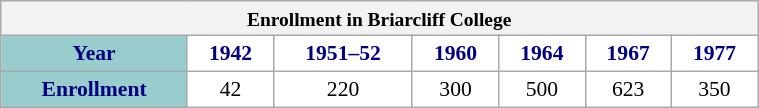<table class="wikitable floatright" style="font-size:90%; width:40%; border:0; text-align:center; line-height:120%;">
<tr>
<th colspan="22" style="text-align:center;font-size:90%;">Enrollment in Briarcliff College</th>
</tr>
<tr>
<th style="background:#9cc; color:navy; height:17px;">Year</th>
<th style="background:#fff; color:navy;">1942</th>
<th style="background:#fff; color:navy;">1951–52</th>
<th style="background:#fff; color:navy;">1960</th>
<th style="background:#fff; color:navy;">1964</th>
<th style="background:#fff; color:navy;">1967</th>
<th style="background:#fff; color:navy;">1977</th>
</tr>
<tr style="text-align:center;">
<th style="background:#9cc; color:navy; height:17px;">Enrollment</th>
<td style="background:#fff; color:black;">42</td>
<td style="background:#fff; color:black;">220</td>
<td style="background:#fff; color:black;">300</td>
<td style="background:#fff; color:black;">500</td>
<td style="background:#fff; color:black;">623</td>
<td style="background:#fff; color:black;">350</td>
</tr>
</table>
